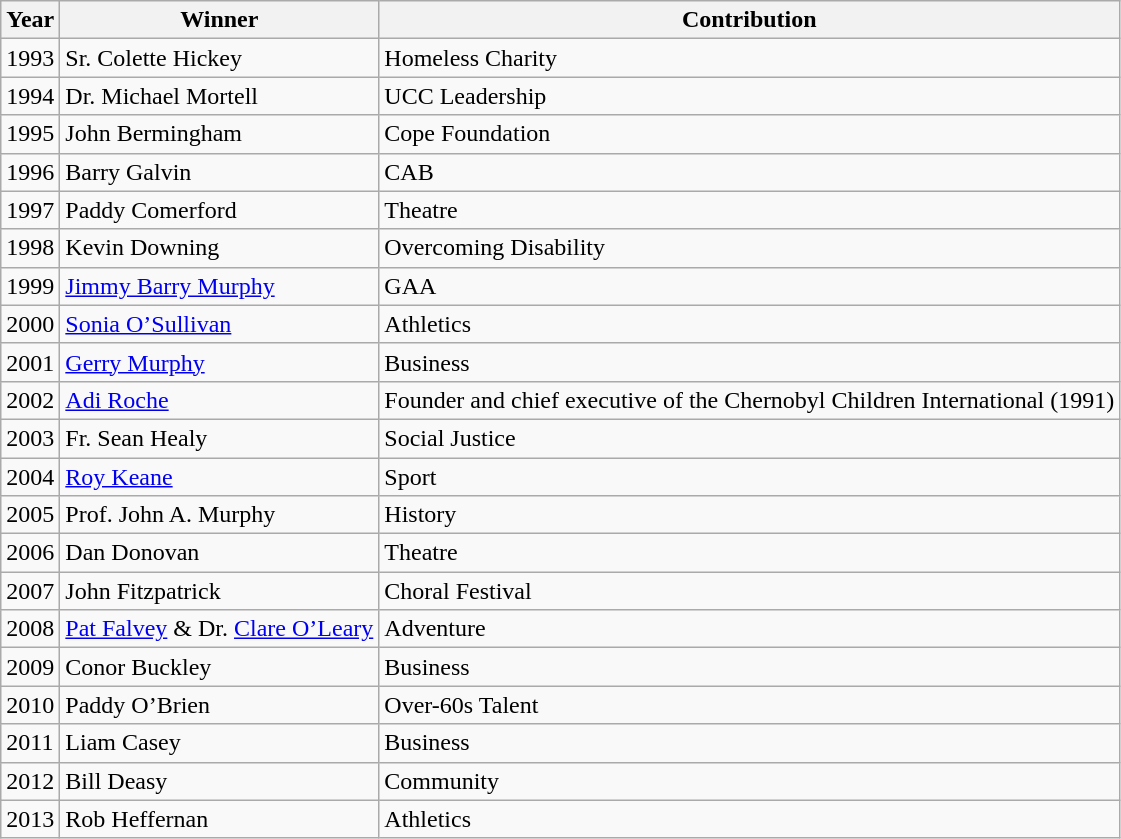<table class="wikitable">
<tr>
<th>Year</th>
<th>Winner</th>
<th>Contribution</th>
</tr>
<tr>
<td>1993</td>
<td>Sr. Colette Hickey</td>
<td>Homeless Charity</td>
</tr>
<tr>
<td>1994</td>
<td>Dr. Michael Mortell</td>
<td>UCC Leadership</td>
</tr>
<tr>
<td>1995</td>
<td>John Bermingham</td>
<td>Cope Foundation</td>
</tr>
<tr>
<td>1996</td>
<td>Barry Galvin</td>
<td>CAB</td>
</tr>
<tr>
<td>1997</td>
<td>Paddy Comerford</td>
<td>Theatre</td>
</tr>
<tr>
<td>1998</td>
<td>Kevin Downing</td>
<td>Overcoming Disability</td>
</tr>
<tr>
<td>1999</td>
<td><a href='#'>Jimmy Barry Murphy</a></td>
<td>GAA</td>
</tr>
<tr>
<td>2000</td>
<td><a href='#'>Sonia O’Sullivan</a></td>
<td>Athletics</td>
</tr>
<tr>
<td>2001</td>
<td><a href='#'>Gerry Murphy</a></td>
<td>Business</td>
</tr>
<tr>
<td>2002</td>
<td><a href='#'>Adi Roche</a></td>
<td>Founder and chief executive of the Chernobyl Children International (1991)</td>
</tr>
<tr>
<td>2003</td>
<td>Fr. Sean Healy</td>
<td>Social Justice</td>
</tr>
<tr>
<td>2004</td>
<td><a href='#'>Roy Keane</a></td>
<td>Sport </td>
</tr>
<tr>
<td>2005</td>
<td>Prof. John A. Murphy</td>
<td>History</td>
</tr>
<tr>
<td>2006</td>
<td>Dan Donovan</td>
<td>Theatre</td>
</tr>
<tr>
<td>2007</td>
<td>John Fitzpatrick</td>
<td>Choral Festival</td>
</tr>
<tr>
<td>2008</td>
<td><a href='#'>Pat Falvey</a> & Dr. <a href='#'>Clare O’Leary</a></td>
<td>Adventure</td>
</tr>
<tr>
<td>2009</td>
<td>Conor Buckley</td>
<td>Business</td>
</tr>
<tr>
<td>2010</td>
<td>Paddy O’Brien</td>
<td>Over-60s Talent</td>
</tr>
<tr>
<td>2011</td>
<td>Liam Casey</td>
<td>Business</td>
</tr>
<tr>
<td>2012</td>
<td>Bill Deasy</td>
<td>Community</td>
</tr>
<tr>
<td>2013</td>
<td>Rob Heffernan</td>
<td>Athletics </td>
</tr>
</table>
